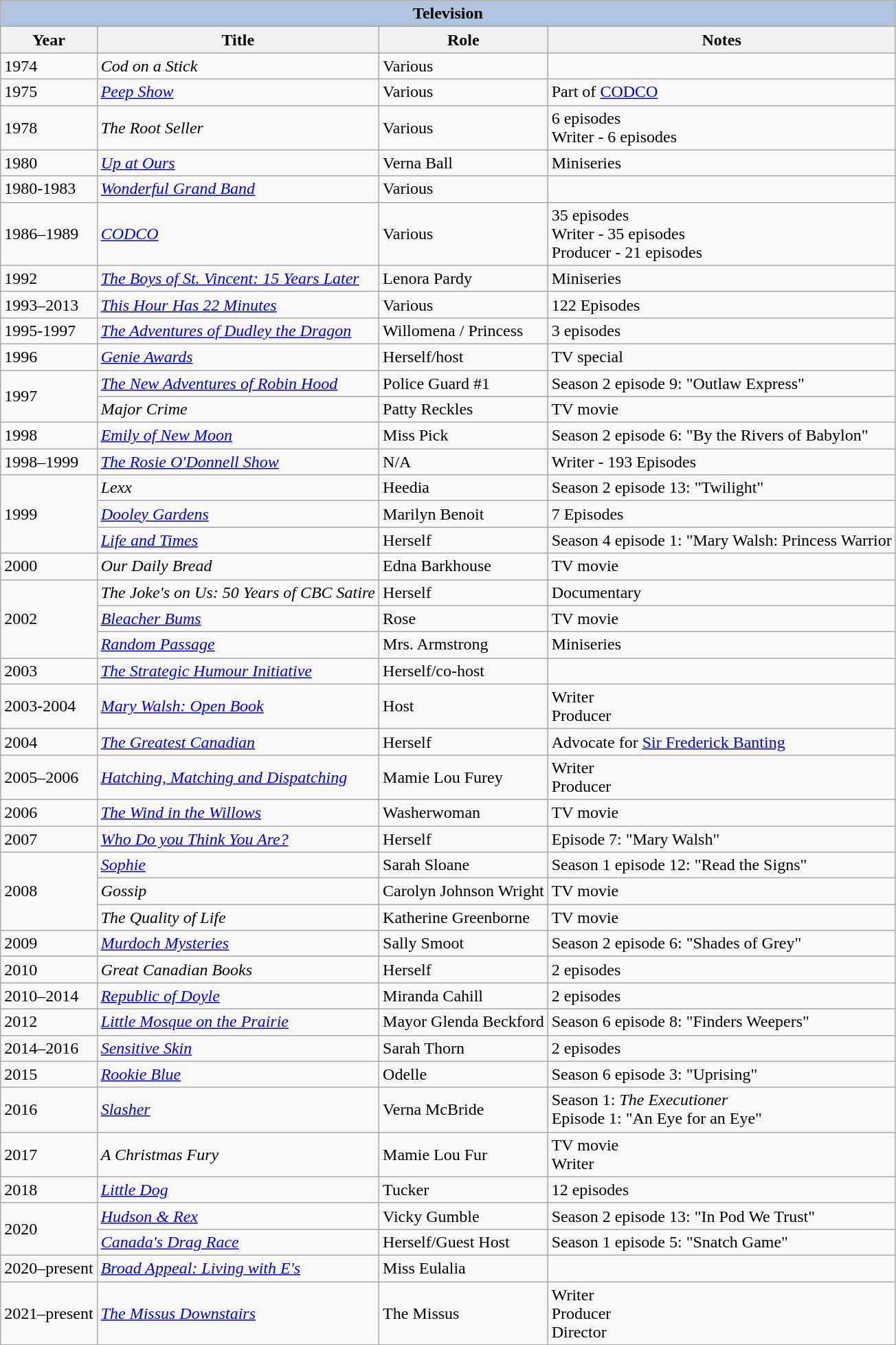<table class="wikitable sortable">
<tr>
<th colspan=4 style="background:#B0C4DE;">Television</th>
</tr>
<tr>
<th>Year</th>
<th>Title</th>
<th>Role</th>
<th class="unsortable">Notes</th>
</tr>
<tr>
<td>1974</td>
<td><em>Cod on a Stick</em></td>
<td>Various</td>
</tr>
<tr>
<td>1975</td>
<td><em><a href='#'>Peep Show</a></em></td>
<td>Various</td>
<td>Part of <a href='#'>CODCO</a></td>
</tr>
<tr>
<td>1978</td>
<td data-sort-value="Root Seller, The"><em>The Root Seller</em></td>
<td>Various</td>
<td>6 episodes<br> Writer - 6 episodes</td>
</tr>
<tr>
<td>1980</td>
<td><em><a href='#'>Up at Ours</a></em></td>
<td>Verna Ball</td>
<td>Miniseries</td>
</tr>
<tr>
<td>1980-1983</td>
<td><em><a href='#'>Wonderful Grand Band</a></em></td>
<td>Various</td>
<td></td>
</tr>
<tr>
<td>1986–1989</td>
<td><em><a href='#'>CODCO</a></em></td>
<td>Various</td>
<td>35 episodes<br> Writer - 35 episodes<br> Producer - 21 episodes</td>
</tr>
<tr>
<td>1992</td>
<td data-sort-value="Boys of St. Vincent: 15 Years Later, The"><em><a href='#'>The Boys of St. Vincent: 15 Years Later</a></em></td>
<td>Lenora Pardy</td>
<td>Miniseries</td>
</tr>
<tr>
<td>1993–2013</td>
<td><em><a href='#'>This Hour Has 22 Minutes</a></em></td>
<td>Various</td>
<td>122 Episodes</td>
</tr>
<tr>
<td>1995-1997</td>
<td data-sort-value="Adventures of Dudley the Dragon, The"><em><a href='#'>The Adventures of Dudley the Dragon</a></em></td>
<td>Willomena / Princess</td>
<td>3 episodes</td>
</tr>
<tr>
<td>1996</td>
<td><em><a href='#'>Genie Awards</a></em></td>
<td>Herself/host</td>
<td>TV special</td>
</tr>
<tr>
<td rowspan=2>1997</td>
<td data-sort-value="New Adventures of Robin Hood, The"><em><a href='#'>The New Adventures of Robin Hood</a></em></td>
<td>Police Guard #1</td>
<td>Season 2 episode 9: "Outlaw Express"</td>
</tr>
<tr>
<td><em>Major Crime</em></td>
<td>Patty Reckles</td>
<td>TV movie</td>
</tr>
<tr>
<td>1998</td>
<td><em><a href='#'>Emily of New Moon</a></em></td>
<td>Miss Pick</td>
<td>Season 2 episode 6: "By the Rivers of Babylon"</td>
</tr>
<tr>
<td>1998–1999</td>
<td data-sort-value="Rosie O'Donnell Show, The"><em><a href='#'>The Rosie O'Donnell Show</a></em></td>
<td>N/A</td>
<td>Writer - 193 Episodes</td>
</tr>
<tr>
<td rowspan=3>1999</td>
<td><em>Lexx</em></td>
<td>Heedia</td>
<td>Season 2 episode 13: "Twilight"</td>
</tr>
<tr>
<td><em><a href='#'>Dooley Gardens</a></em></td>
<td>Marilyn Benoit</td>
<td>7 Episodes</td>
</tr>
<tr>
<td><em><a href='#'>Life and Times</a></em></td>
<td>Herself</td>
<td>Season 4 episode 1: "Mary Walsh: Princess Warrior</td>
</tr>
<tr>
<td>2000</td>
<td><em>Our Daily Bread</em></td>
<td>Edna Barkhouse</td>
<td>TV movie</td>
</tr>
<tr>
<td rowspan=3>2002</td>
<td data-sort-value="Joke's on Us: 50 Years of CBC Satire, The"><em>The Joke's on Us: 50 Years of CBC Satire</em></td>
<td>Herself</td>
<td>Documentary</td>
</tr>
<tr>
<td><em><a href='#'>Bleacher Bums</a></em></td>
<td>Rose</td>
<td>TV movie</td>
</tr>
<tr>
<td><em><a href='#'>Random Passage</a></em></td>
<td>Mrs. Armstrong</td>
<td>Miniseries</td>
</tr>
<tr>
<td>2003</td>
<td data-sort-value="Strategic Humour Initiative, The"><em><a href='#'>The Strategic Humour Initiative</a></em></td>
<td>Herself/co-host</td>
<td></td>
</tr>
<tr>
<td>2003-2004</td>
<td><em><a href='#'>Mary Walsh: Open Book</a></em></td>
<td>Host</td>
<td>Writer<br> Producer</td>
</tr>
<tr>
<td>2004</td>
<td data-sort-value="Greatest Canadian, The"><em><a href='#'>The Greatest Canadian</a></em></td>
<td>Herself</td>
<td>Advocate for <a href='#'>Sir Frederick Banting</a></td>
</tr>
<tr>
<td>2005–2006</td>
<td><em><a href='#'>Hatching, Matching and Dispatching</a></em></td>
<td>Mamie Lou Furey</td>
<td>Writer<br> Producer</td>
</tr>
<tr>
<td>2006</td>
<td data-sort-value="Wind in the Willows, The"><em><a href='#'>The Wind in the Willows</a></em></td>
<td>Washerwoman</td>
<td>TV movie</td>
</tr>
<tr>
<td>2007</td>
<td><em><a href='#'>Who Do you Think You Are?</a></em></td>
<td>Herself</td>
<td>Episode 7: "Mary Walsh"</td>
</tr>
<tr>
<td rowspan=3>2008</td>
<td><em><a href='#'>Sophie</a></em></td>
<td>Sarah Sloane</td>
<td>Season 1 episode 12: "Read the Signs"</td>
</tr>
<tr>
<td><em>Gossip</em></td>
<td>Carolyn Johnson Wright</td>
<td>TV movie</td>
</tr>
<tr>
<td data-sort-value="Quality of Life, The"><em>The Quality of Life</em></td>
<td>Katherine Greenborne</td>
<td>TV movie</td>
</tr>
<tr>
<td>2009</td>
<td><em><a href='#'>Murdoch Mysteries</a></em></td>
<td>Sally Smoot</td>
<td>Season 2 episode 6: "Shades of Grey"</td>
</tr>
<tr>
<td>2010</td>
<td><em>Great Canadian Books</em></td>
<td>Herself</td>
<td>2 episodes</td>
</tr>
<tr>
<td>2010–2014</td>
<td><em><a href='#'>Republic of Doyle</a></em></td>
<td>Miranda Cahill</td>
<td>2 episodes</td>
</tr>
<tr>
<td>2012</td>
<td><em><a href='#'>Little Mosque on the Prairie</a></em></td>
<td>Mayor Glenda Beckford</td>
<td>Season 6 episode 8: "Finders Weepers"</td>
</tr>
<tr>
<td>2014–2016</td>
<td><em><a href='#'>Sensitive Skin</a></em></td>
<td>Sarah Thorn</td>
<td>2 episodes</td>
</tr>
<tr>
<td>2015</td>
<td><em><a href='#'>Rookie Blue</a></em></td>
<td>Odelle</td>
<td>Season 6 episode 3: "Uprising"</td>
</tr>
<tr>
<td>2016</td>
<td><em><a href='#'>Slasher</a></em></td>
<td>Verna McBride</td>
<td>Season 1: <em>The Executioner</em><br> Episode 1: "An Eye for an Eye"</td>
</tr>
<tr>
<td>2017</td>
<td data-sort-value="Christmas Fury, A"><em>A Christmas Fury</em></td>
<td>Mamie Lou Fur</td>
<td>TV movie<br> Writer</td>
</tr>
<tr>
<td>2018</td>
<td><em><a href='#'>Little Dog</a></em></td>
<td>Tucker</td>
<td>12 episodes</td>
</tr>
<tr>
<td rowspan=2>2020</td>
<td><em><a href='#'>Hudson & Rex</a></em></td>
<td>Vicky Gumble</td>
<td>Season 2 episode 13: "In Pod We Trust"</td>
</tr>
<tr>
<td><em><a href='#'>Canada's Drag Race</a></em></td>
<td>Herself/Guest Host</td>
<td>Season 1 episode 5: "Snatch Game"</td>
</tr>
<tr>
<td>2020–present</td>
<td><em><a href='#'>Broad Appeal: Living with E's</a></em></td>
<td>Miss Eulalia</td>
</tr>
<tr>
<td>2021–present</td>
<td data-sort-value="Missus Downstairs, The"><em><a href='#'>The Missus Downstairs</a></em></td>
<td>The Missus</td>
<td>Writer<br> Producer<br> Director</td>
</tr>
</table>
